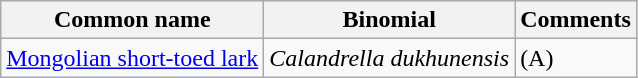<table class="wikitable">
<tr>
<th>Common name</th>
<th>Binomial</th>
<th>Comments</th>
</tr>
<tr>
<td><a href='#'>Mongolian short-toed lark</a></td>
<td><em>Calandrella dukhunensis</em></td>
<td>(A)</td>
</tr>
</table>
